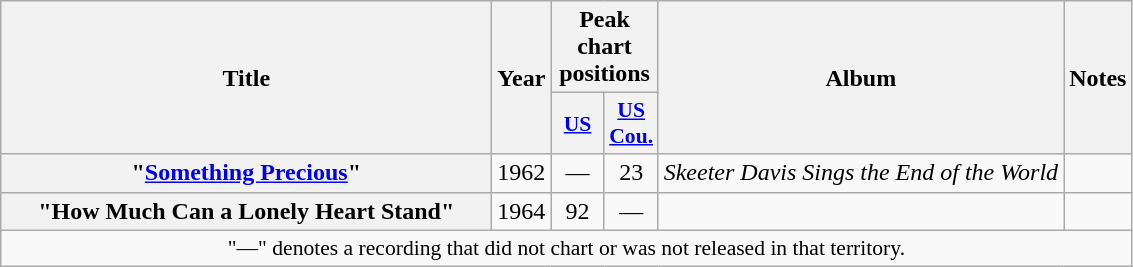<table class="wikitable plainrowheaders" style="text-align:center;">
<tr>
<th scope="col" rowspan="2" style="width:20em;">Title</th>
<th scope="col" rowspan="2">Year</th>
<th scope="col" colspan="2">Peak chart<br>positions</th>
<th scope="col" rowspan="2">Album</th>
<th scope="col" rowspan="2">Notes</th>
</tr>
<tr>
<th scope="col" style="width:2em;font-size:90%;"><a href='#'>US</a><br></th>
<th scope="col" style="width:2em;font-size:90%;"><a href='#'>US<br>Cou.</a><br></th>
</tr>
<tr>
<th scope="row">"<a href='#'>Something Precious</a>"</th>
<td>1962</td>
<td>—</td>
<td>23</td>
<td><em>Skeeter Davis Sings the End of the World</em></td>
<td></td>
</tr>
<tr>
<th scope="row">"How Much Can a Lonely Heart Stand"</th>
<td>1964</td>
<td>92</td>
<td>—</td>
<td></td>
<td></td>
</tr>
<tr>
<td colspan="6" style="font-size:90%">"—" denotes a recording that did not chart or was not released in that territory.</td>
</tr>
</table>
